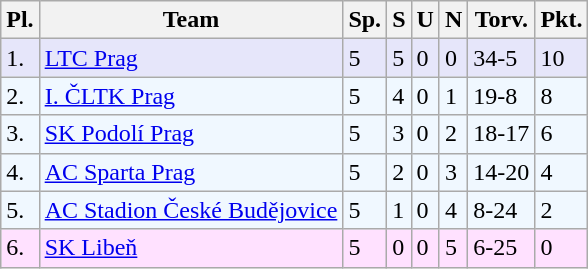<table class="wikitable">
<tr>
<th>Pl.</th>
<th>Team</th>
<th>Sp.</th>
<th>S</th>
<th>U</th>
<th>N</th>
<th>Torv.</th>
<th>Pkt.</th>
</tr>
<tr bgcolor="#e6e6fa">
<td>1.</td>
<td><a href='#'>LTC Prag</a></td>
<td>5</td>
<td>5</td>
<td>0</td>
<td>0</td>
<td>34-5</td>
<td>10</td>
</tr>
<tr bgcolor="#f0f8ff">
<td>2.</td>
<td><a href='#'>I. ČLTK Prag</a></td>
<td>5</td>
<td>4</td>
<td>0</td>
<td>1</td>
<td>19-8</td>
<td>8</td>
</tr>
<tr bgcolor="#f0f8ff">
<td>3.</td>
<td><a href='#'>SK Podolí Prag</a></td>
<td>5</td>
<td>3</td>
<td>0</td>
<td>2</td>
<td>18-17</td>
<td>6</td>
</tr>
<tr bgcolor="#f0f8ff">
<td>4.</td>
<td><a href='#'>AC Sparta Prag</a></td>
<td>5</td>
<td>2</td>
<td>0</td>
<td>3</td>
<td>14-20</td>
<td>4</td>
</tr>
<tr bgcolor="#f0f8ff">
<td>5.</td>
<td><a href='#'>AC Stadion České Budějovice</a></td>
<td>5</td>
<td>1</td>
<td>0</td>
<td>4</td>
<td>8-24</td>
<td>2</td>
</tr>
<tr bgcolor="#FFE1FF">
<td>6.</td>
<td><a href='#'>SK Libeň</a></td>
<td>5</td>
<td>0</td>
<td>0</td>
<td>5</td>
<td>6-25</td>
<td>0</td>
</tr>
</table>
